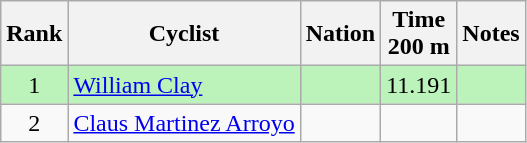<table class="wikitable sortable" style="text-align:center">
<tr>
<th>Rank</th>
<th>Cyclist</th>
<th>Nation</th>
<th>Time<br>200 m</th>
<th>Notes</th>
</tr>
<tr bgcolor=bbf3bb>
<td>1</td>
<td align=left><a href='#'>William Clay</a></td>
<td align=left></td>
<td>11.191</td>
<td></td>
</tr>
<tr>
<td>2</td>
<td align=left><a href='#'>Claus Martinez Arroyo</a></td>
<td align=left></td>
<td></td>
<td></td>
</tr>
</table>
